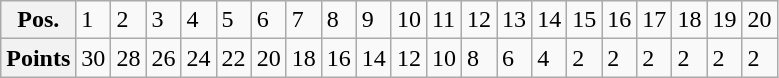<table class="wikitable">
<tr>
<th>Pos.</th>
<td>1</td>
<td>2</td>
<td>3</td>
<td>4</td>
<td>5</td>
<td>6</td>
<td>7</td>
<td>8</td>
<td>9</td>
<td>10</td>
<td>11</td>
<td>12</td>
<td>13</td>
<td>14</td>
<td>15</td>
<td>16</td>
<td>17</td>
<td>18</td>
<td>19</td>
<td>20</td>
</tr>
<tr>
<th>Points</th>
<td>30</td>
<td>28</td>
<td>26</td>
<td>24</td>
<td>22</td>
<td>20</td>
<td>18</td>
<td>16</td>
<td>14</td>
<td>12</td>
<td>10</td>
<td>8</td>
<td>6</td>
<td>4</td>
<td>2</td>
<td>2</td>
<td>2</td>
<td>2</td>
<td>2</td>
<td>2</td>
</tr>
</table>
